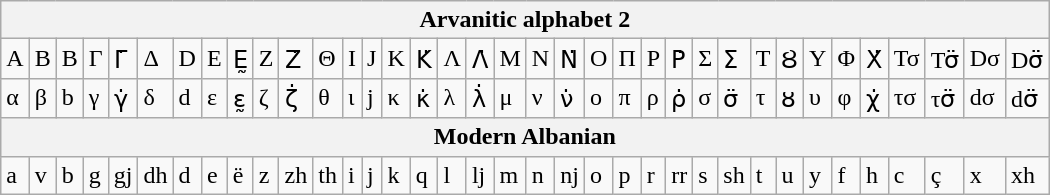<table class="wikitable">
<tr>
<th colspan="36">Arvanitic alphabet 2</th>
</tr>
<tr>
<td>Α</td>
<td>Β</td>
<td>B</td>
<td>Γ</td>
<td>Γ̇</td>
<td>Δ</td>
<td>D</td>
<td>Ε</td>
<td>Ε̰</td>
<td>Ζ</td>
<td>Ζ̇</td>
<td>Θ</td>
<td>Ι</td>
<td>J</td>
<td>Κ</td>
<td>Κ̇</td>
<td>Λ</td>
<td>Λ̇</td>
<td>Μ</td>
<td>Ν</td>
<td>Ν̇</td>
<td>Ο</td>
<td>Π</td>
<td>Ρ</td>
<td>Ρ̇</td>
<td>Σ</td>
<td>Σ̈</td>
<td>Τ</td>
<td>Ȣ</td>
<td>Υ</td>
<td>Φ</td>
<td>Χ̇</td>
<td>Τσ</td>
<td>Τσ̈</td>
<td>Dσ</td>
<td>Dσ̈</td>
</tr>
<tr>
<td>α</td>
<td>β</td>
<td>b</td>
<td>γ</td>
<td>γ̇</td>
<td>δ</td>
<td>d</td>
<td>ε</td>
<td>ε̰</td>
<td>ζ</td>
<td>ζ̇</td>
<td>θ</td>
<td>ι</td>
<td>j</td>
<td>κ</td>
<td>κ̇</td>
<td>λ</td>
<td>λ̇</td>
<td>μ</td>
<td>ν</td>
<td>ν̇</td>
<td>ο</td>
<td>π</td>
<td>ρ</td>
<td>ρ̇</td>
<td>σ</td>
<td>σ̈</td>
<td>τ</td>
<td>ȣ</td>
<td>υ</td>
<td>φ</td>
<td>χ̇</td>
<td>τσ</td>
<td>τσ̈</td>
<td>dσ</td>
<td>dσ̈</td>
</tr>
<tr>
<th colspan="36">Modern Albanian</th>
</tr>
<tr>
<td>a</td>
<td>v</td>
<td>b</td>
<td>g</td>
<td>gj</td>
<td>dh</td>
<td>d</td>
<td>e</td>
<td>ë</td>
<td>z</td>
<td>zh</td>
<td>th</td>
<td>i</td>
<td>j</td>
<td>k</td>
<td>q</td>
<td>l</td>
<td>lj</td>
<td>m</td>
<td>n</td>
<td>nj</td>
<td>o</td>
<td>p</td>
<td>r</td>
<td>rr</td>
<td>s</td>
<td>sh</td>
<td>t</td>
<td>u</td>
<td>y</td>
<td>f</td>
<td>h</td>
<td>c</td>
<td>ç</td>
<td>x</td>
<td>xh</td>
</tr>
</table>
